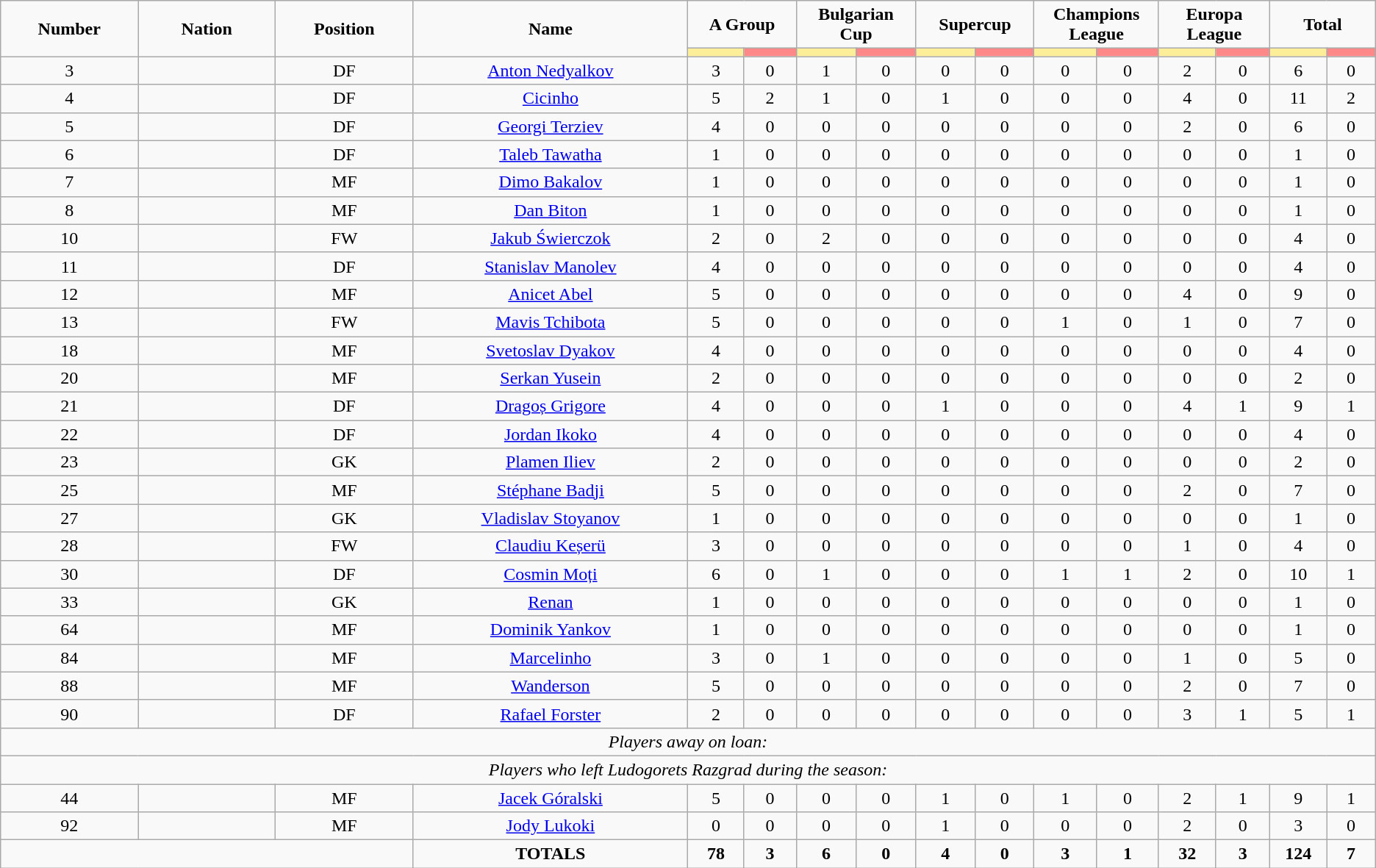<table class="wikitable" style="font-size: 100%; text-align: center;">
<tr>
<td rowspan="2" width="10%" align="center"><strong>Number</strong></td>
<td rowspan="2" width="10%" align="center"><strong>Nation</strong></td>
<td rowspan="2" width="10%" align="center"><strong>Position</strong></td>
<td rowspan="2" width="20%" align="center"><strong>Name</strong></td>
<td colspan="2" align="center"><strong>A Group</strong></td>
<td colspan="2" align="center"><strong>Bulgarian Cup</strong></td>
<td colspan="2" align="center"><strong>Supercup</strong></td>
<td colspan="2" align="center"><strong>Champions League</strong></td>
<td colspan="2" align="center"><strong>Europa League</strong></td>
<td colspan="2" align="center"><strong>Total</strong></td>
</tr>
<tr>
<th width=60 style="background: #FFEE99"></th>
<th width=60 style="background: #FF8888"></th>
<th width=60 style="background: #FFEE99"></th>
<th width=60 style="background: #FF8888"></th>
<th width=60 style="background: #FFEE99"></th>
<th width=60 style="background: #FF8888"></th>
<th width=60 style="background: #FFEE99"></th>
<th width=60 style="background: #FF8888"></th>
<th width=60 style="background: #FFEE99"></th>
<th width=60 style="background: #FF8888"></th>
<th width=60 style="background: #FFEE99"></th>
<th width=60 style="background: #FF8888"></th>
</tr>
<tr>
<td>3</td>
<td></td>
<td>DF</td>
<td><a href='#'>Anton Nedyalkov</a></td>
<td>3</td>
<td>0</td>
<td>1</td>
<td>0</td>
<td>0</td>
<td>0</td>
<td>0</td>
<td>0</td>
<td>2</td>
<td>0</td>
<td>6</td>
<td>0</td>
</tr>
<tr>
<td>4</td>
<td></td>
<td>DF</td>
<td><a href='#'>Cicinho</a></td>
<td>5</td>
<td>2</td>
<td>1</td>
<td>0</td>
<td>1</td>
<td>0</td>
<td>0</td>
<td>0</td>
<td>4</td>
<td>0</td>
<td>11</td>
<td>2</td>
</tr>
<tr>
<td>5</td>
<td></td>
<td>DF</td>
<td><a href='#'>Georgi Terziev</a></td>
<td>4</td>
<td>0</td>
<td>0</td>
<td>0</td>
<td>0</td>
<td>0</td>
<td>0</td>
<td>0</td>
<td>2</td>
<td>0</td>
<td>6</td>
<td>0</td>
</tr>
<tr>
<td>6</td>
<td></td>
<td>DF</td>
<td><a href='#'>Taleb Tawatha</a></td>
<td>1</td>
<td>0</td>
<td>0</td>
<td>0</td>
<td>0</td>
<td>0</td>
<td>0</td>
<td>0</td>
<td>0</td>
<td>0</td>
<td>1</td>
<td>0</td>
</tr>
<tr>
<td>7</td>
<td></td>
<td>MF</td>
<td><a href='#'>Dimo Bakalov</a></td>
<td>1</td>
<td>0</td>
<td>0</td>
<td>0</td>
<td>0</td>
<td>0</td>
<td>0</td>
<td>0</td>
<td>0</td>
<td>0</td>
<td>1</td>
<td>0</td>
</tr>
<tr>
<td>8</td>
<td></td>
<td>MF</td>
<td><a href='#'>Dan Biton</a></td>
<td>1</td>
<td>0</td>
<td>0</td>
<td>0</td>
<td>0</td>
<td>0</td>
<td>0</td>
<td>0</td>
<td>0</td>
<td>0</td>
<td>1</td>
<td>0</td>
</tr>
<tr>
<td>10</td>
<td></td>
<td>FW</td>
<td><a href='#'>Jakub Świerczok</a></td>
<td>2</td>
<td>0</td>
<td>2</td>
<td>0</td>
<td>0</td>
<td>0</td>
<td>0</td>
<td>0</td>
<td>0</td>
<td>0</td>
<td>4</td>
<td>0</td>
</tr>
<tr>
<td>11</td>
<td></td>
<td>DF</td>
<td><a href='#'>Stanislav Manolev</a></td>
<td>4</td>
<td>0</td>
<td>0</td>
<td>0</td>
<td>0</td>
<td>0</td>
<td>0</td>
<td>0</td>
<td>0</td>
<td>0</td>
<td>4</td>
<td>0</td>
</tr>
<tr>
<td>12</td>
<td></td>
<td>MF</td>
<td><a href='#'>Anicet Abel</a></td>
<td>5</td>
<td>0</td>
<td>0</td>
<td>0</td>
<td>0</td>
<td>0</td>
<td>0</td>
<td>0</td>
<td>4</td>
<td>0</td>
<td>9</td>
<td>0</td>
</tr>
<tr>
<td>13</td>
<td></td>
<td>FW</td>
<td><a href='#'>Mavis Tchibota</a></td>
<td>5</td>
<td>0</td>
<td>0</td>
<td>0</td>
<td>0</td>
<td>0</td>
<td>1</td>
<td>0</td>
<td>1</td>
<td>0</td>
<td>7</td>
<td>0</td>
</tr>
<tr>
<td>18</td>
<td></td>
<td>MF</td>
<td><a href='#'>Svetoslav Dyakov</a></td>
<td>4</td>
<td>0</td>
<td>0</td>
<td>0</td>
<td>0</td>
<td>0</td>
<td>0</td>
<td>0</td>
<td>0</td>
<td>0</td>
<td>4</td>
<td>0</td>
</tr>
<tr>
<td>20</td>
<td></td>
<td>MF</td>
<td><a href='#'>Serkan Yusein</a></td>
<td>2</td>
<td>0</td>
<td>0</td>
<td>0</td>
<td>0</td>
<td>0</td>
<td>0</td>
<td>0</td>
<td>0</td>
<td>0</td>
<td>2</td>
<td>0</td>
</tr>
<tr>
<td>21</td>
<td></td>
<td>DF</td>
<td><a href='#'>Dragoș Grigore</a></td>
<td>4</td>
<td>0</td>
<td>0</td>
<td>0</td>
<td>1</td>
<td>0</td>
<td>0</td>
<td>0</td>
<td>4</td>
<td>1</td>
<td>9</td>
<td>1</td>
</tr>
<tr>
<td>22</td>
<td></td>
<td>DF</td>
<td><a href='#'>Jordan Ikoko</a></td>
<td>4</td>
<td>0</td>
<td>0</td>
<td>0</td>
<td>0</td>
<td>0</td>
<td>0</td>
<td>0</td>
<td>0</td>
<td>0</td>
<td>4</td>
<td>0</td>
</tr>
<tr>
<td>23</td>
<td></td>
<td>GK</td>
<td><a href='#'>Plamen Iliev</a></td>
<td>2</td>
<td>0</td>
<td>0</td>
<td>0</td>
<td>0</td>
<td>0</td>
<td>0</td>
<td>0</td>
<td>0</td>
<td>0</td>
<td>2</td>
<td>0</td>
</tr>
<tr>
<td>25</td>
<td></td>
<td>MF</td>
<td><a href='#'>Stéphane Badji</a></td>
<td>5</td>
<td>0</td>
<td>0</td>
<td>0</td>
<td>0</td>
<td>0</td>
<td>0</td>
<td>0</td>
<td>2</td>
<td>0</td>
<td>7</td>
<td>0</td>
</tr>
<tr>
<td>27</td>
<td></td>
<td>GK</td>
<td><a href='#'>Vladislav Stoyanov</a></td>
<td>1</td>
<td>0</td>
<td>0</td>
<td>0</td>
<td>0</td>
<td>0</td>
<td>0</td>
<td>0</td>
<td>0</td>
<td>0</td>
<td>1</td>
<td>0</td>
</tr>
<tr>
<td>28</td>
<td></td>
<td>FW</td>
<td><a href='#'>Claudiu Keșerü</a></td>
<td>3</td>
<td>0</td>
<td>0</td>
<td>0</td>
<td>0</td>
<td>0</td>
<td>0</td>
<td>0</td>
<td>1</td>
<td>0</td>
<td>4</td>
<td>0</td>
</tr>
<tr>
<td>30</td>
<td></td>
<td>DF</td>
<td><a href='#'>Cosmin Moți</a></td>
<td>6</td>
<td>0</td>
<td>1</td>
<td>0</td>
<td>0</td>
<td>0</td>
<td>1</td>
<td>1</td>
<td>2</td>
<td>0</td>
<td>10</td>
<td>1</td>
</tr>
<tr>
<td>33</td>
<td></td>
<td>GK</td>
<td><a href='#'>Renan</a></td>
<td>1</td>
<td>0</td>
<td>0</td>
<td>0</td>
<td>0</td>
<td>0</td>
<td>0</td>
<td>0</td>
<td>0</td>
<td>0</td>
<td>1</td>
<td>0</td>
</tr>
<tr>
<td>64</td>
<td></td>
<td>MF</td>
<td><a href='#'>Dominik Yankov</a></td>
<td>1</td>
<td>0</td>
<td>0</td>
<td>0</td>
<td>0</td>
<td>0</td>
<td>0</td>
<td>0</td>
<td>0</td>
<td>0</td>
<td>1</td>
<td>0</td>
</tr>
<tr>
<td>84</td>
<td></td>
<td>MF</td>
<td><a href='#'>Marcelinho</a></td>
<td>3</td>
<td>0</td>
<td>1</td>
<td>0</td>
<td>0</td>
<td>0</td>
<td>0</td>
<td>0</td>
<td>1</td>
<td>0</td>
<td>5</td>
<td>0</td>
</tr>
<tr>
<td>88</td>
<td></td>
<td>MF</td>
<td><a href='#'>Wanderson</a></td>
<td>5</td>
<td>0</td>
<td>0</td>
<td>0</td>
<td>0</td>
<td>0</td>
<td>0</td>
<td>0</td>
<td>2</td>
<td>0</td>
<td>7</td>
<td>0</td>
</tr>
<tr>
<td>90</td>
<td></td>
<td>DF</td>
<td><a href='#'>Rafael Forster</a></td>
<td>2</td>
<td>0</td>
<td>0</td>
<td>0</td>
<td>0</td>
<td>0</td>
<td>0</td>
<td>0</td>
<td>3</td>
<td>1</td>
<td>5</td>
<td>1</td>
</tr>
<tr>
<td colspan="16"><em>Players away on loan:</em></td>
</tr>
<tr>
<td colspan="16"><em>Players who left Ludogorets Razgrad during the season:</em></td>
</tr>
<tr>
<td>44</td>
<td></td>
<td>MF</td>
<td><a href='#'>Jacek Góralski</a></td>
<td>5</td>
<td>0</td>
<td>0</td>
<td>0</td>
<td>1</td>
<td>0</td>
<td>1</td>
<td>0</td>
<td>2</td>
<td>1</td>
<td>9</td>
<td>1</td>
</tr>
<tr>
<td>92</td>
<td></td>
<td>MF</td>
<td><a href='#'>Jody Lukoki</a></td>
<td>0</td>
<td>0</td>
<td>0</td>
<td>0</td>
<td>1</td>
<td>0</td>
<td>0</td>
<td>0</td>
<td>2</td>
<td>0</td>
<td>3</td>
<td>0</td>
</tr>
<tr>
<td colspan="3"></td>
<td><strong>TOTALS</strong></td>
<td><strong>78</strong></td>
<td><strong>3</strong></td>
<td><strong>6</strong></td>
<td><strong>0</strong></td>
<td><strong>4</strong></td>
<td><strong>0</strong></td>
<td><strong>3</strong></td>
<td><strong>1</strong></td>
<td><strong>32</strong></td>
<td><strong>3</strong></td>
<td><strong>124</strong></td>
<td><strong>7</strong></td>
</tr>
</table>
